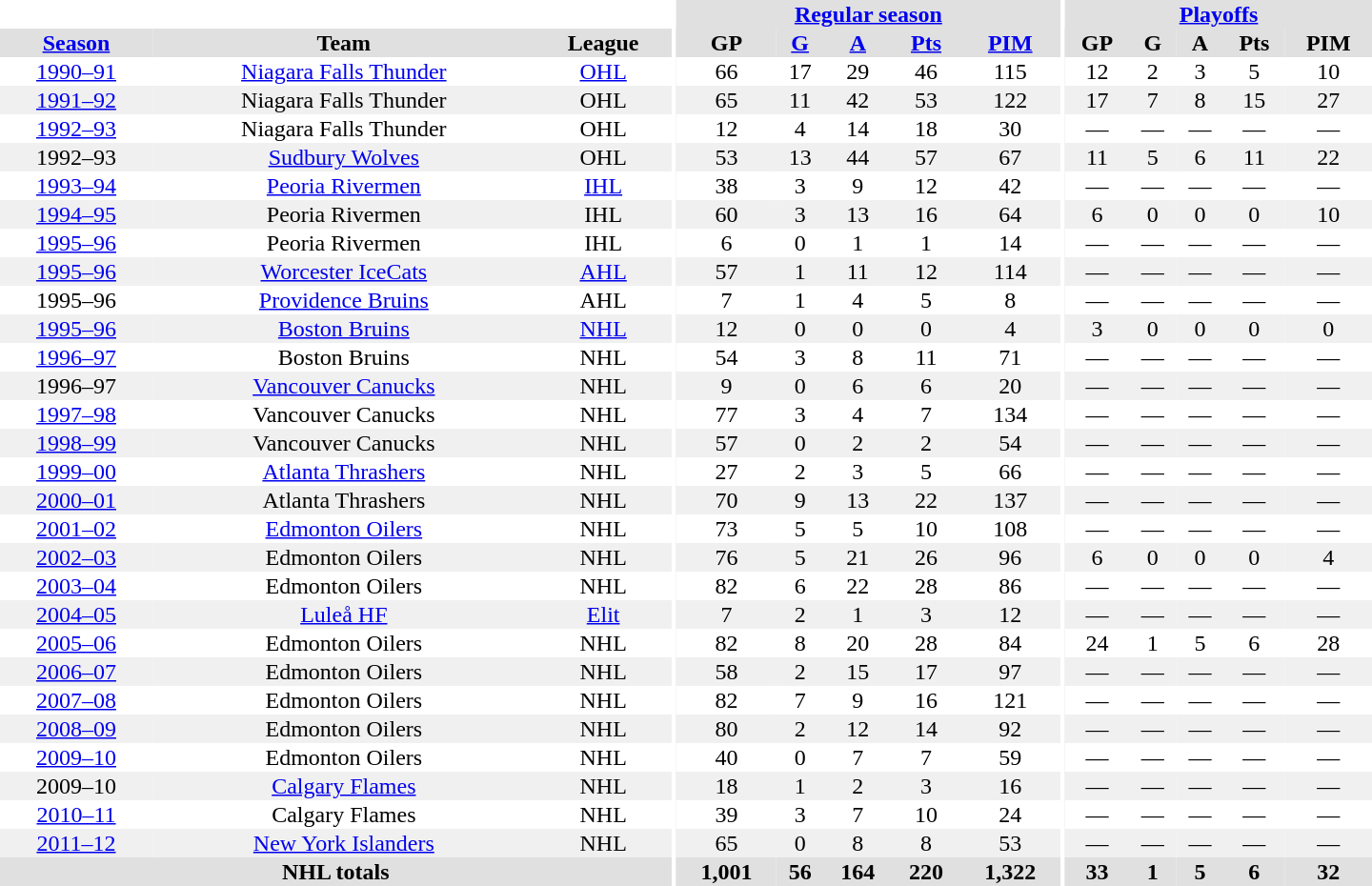<table border="0" cellpadding="1" cellspacing="0" style="text-align:center; width:60em">
<tr bgcolor="#e0e0e0">
<th colspan="3" bgcolor="#ffffff"></th>
<th rowspan="100" bgcolor="#ffffff"></th>
<th colspan="5"><a href='#'>Regular season</a></th>
<th rowspan="100" bgcolor="#ffffff"></th>
<th colspan="5"><a href='#'>Playoffs</a></th>
</tr>
<tr bgcolor="#e0e0e0">
<th><a href='#'>Season</a></th>
<th>Team</th>
<th>League</th>
<th>GP</th>
<th><a href='#'>G</a></th>
<th><a href='#'>A</a></th>
<th><a href='#'>Pts</a></th>
<th><a href='#'>PIM</a></th>
<th>GP</th>
<th>G</th>
<th>A</th>
<th>Pts</th>
<th>PIM</th>
</tr>
<tr>
<td><a href='#'>1990–91</a></td>
<td><a href='#'>Niagara Falls Thunder</a></td>
<td><a href='#'>OHL</a></td>
<td>66</td>
<td>17</td>
<td>29</td>
<td>46</td>
<td>115</td>
<td>12</td>
<td>2</td>
<td>3</td>
<td>5</td>
<td>10</td>
</tr>
<tr bgcolor="#f0f0f0">
<td><a href='#'>1991–92</a></td>
<td>Niagara Falls Thunder</td>
<td>OHL</td>
<td>65</td>
<td>11</td>
<td>42</td>
<td>53</td>
<td>122</td>
<td>17</td>
<td>7</td>
<td>8</td>
<td>15</td>
<td>27</td>
</tr>
<tr>
<td><a href='#'>1992–93</a></td>
<td>Niagara Falls Thunder</td>
<td>OHL</td>
<td>12</td>
<td>4</td>
<td>14</td>
<td>18</td>
<td>30</td>
<td>—</td>
<td>—</td>
<td>—</td>
<td>—</td>
<td>—</td>
</tr>
<tr bgcolor="#f0f0f0">
<td>1992–93</td>
<td><a href='#'>Sudbury Wolves</a></td>
<td>OHL</td>
<td>53</td>
<td>13</td>
<td>44</td>
<td>57</td>
<td>67</td>
<td>11</td>
<td>5</td>
<td>6</td>
<td>11</td>
<td>22</td>
</tr>
<tr>
<td><a href='#'>1993–94</a></td>
<td><a href='#'>Peoria Rivermen</a></td>
<td><a href='#'>IHL</a></td>
<td>38</td>
<td>3</td>
<td>9</td>
<td>12</td>
<td>42</td>
<td>—</td>
<td>—</td>
<td>—</td>
<td>—</td>
<td>—</td>
</tr>
<tr bgcolor="#f0f0f0">
<td><a href='#'>1994–95</a></td>
<td>Peoria Rivermen</td>
<td>IHL</td>
<td>60</td>
<td>3</td>
<td>13</td>
<td>16</td>
<td>64</td>
<td>6</td>
<td>0</td>
<td>0</td>
<td>0</td>
<td>10</td>
</tr>
<tr>
<td><a href='#'>1995–96</a></td>
<td>Peoria Rivermen</td>
<td>IHL</td>
<td>6</td>
<td>0</td>
<td>1</td>
<td>1</td>
<td>14</td>
<td>—</td>
<td>—</td>
<td>—</td>
<td>—</td>
<td>—</td>
</tr>
<tr bgcolor="#f0f0f0">
<td><a href='#'>1995–96</a></td>
<td><a href='#'>Worcester IceCats</a></td>
<td><a href='#'>AHL</a></td>
<td>57</td>
<td>1</td>
<td>11</td>
<td>12</td>
<td>114</td>
<td>—</td>
<td>—</td>
<td>—</td>
<td>—</td>
<td>—</td>
</tr>
<tr>
<td>1995–96</td>
<td><a href='#'>Providence Bruins</a></td>
<td>AHL</td>
<td>7</td>
<td>1</td>
<td>4</td>
<td>5</td>
<td>8</td>
<td>—</td>
<td>—</td>
<td>—</td>
<td>—</td>
<td>—</td>
</tr>
<tr bgcolor="#f0f0f0">
<td><a href='#'>1995–96</a></td>
<td><a href='#'>Boston Bruins</a></td>
<td><a href='#'>NHL</a></td>
<td>12</td>
<td>0</td>
<td>0</td>
<td>0</td>
<td>4</td>
<td>3</td>
<td>0</td>
<td>0</td>
<td>0</td>
<td>0</td>
</tr>
<tr>
<td><a href='#'>1996–97</a></td>
<td>Boston Bruins</td>
<td>NHL</td>
<td>54</td>
<td>3</td>
<td>8</td>
<td>11</td>
<td>71</td>
<td>—</td>
<td>—</td>
<td>—</td>
<td>—</td>
<td>—</td>
</tr>
<tr bgcolor="#f0f0f0">
<td>1996–97</td>
<td><a href='#'>Vancouver Canucks</a></td>
<td>NHL</td>
<td>9</td>
<td>0</td>
<td>6</td>
<td>6</td>
<td>20</td>
<td>—</td>
<td>—</td>
<td>—</td>
<td>—</td>
<td>—</td>
</tr>
<tr>
<td><a href='#'>1997–98</a></td>
<td>Vancouver Canucks</td>
<td>NHL</td>
<td>77</td>
<td>3</td>
<td>4</td>
<td>7</td>
<td>134</td>
<td>—</td>
<td>—</td>
<td>—</td>
<td>—</td>
<td>—</td>
</tr>
<tr bgcolor="#f0f0f0">
<td><a href='#'>1998–99</a></td>
<td>Vancouver Canucks</td>
<td>NHL</td>
<td>57</td>
<td>0</td>
<td>2</td>
<td>2</td>
<td>54</td>
<td>—</td>
<td>—</td>
<td>—</td>
<td>—</td>
<td>—</td>
</tr>
<tr>
<td><a href='#'>1999–00</a></td>
<td><a href='#'>Atlanta Thrashers</a></td>
<td>NHL</td>
<td>27</td>
<td>2</td>
<td>3</td>
<td>5</td>
<td>66</td>
<td>—</td>
<td>—</td>
<td>—</td>
<td>—</td>
<td>—</td>
</tr>
<tr bgcolor="#f0f0f0">
<td><a href='#'>2000–01</a></td>
<td>Atlanta Thrashers</td>
<td>NHL</td>
<td>70</td>
<td>9</td>
<td>13</td>
<td>22</td>
<td>137</td>
<td>—</td>
<td>—</td>
<td>—</td>
<td>—</td>
<td>—</td>
</tr>
<tr>
<td><a href='#'>2001–02</a></td>
<td><a href='#'>Edmonton Oilers</a></td>
<td>NHL</td>
<td>73</td>
<td>5</td>
<td>5</td>
<td>10</td>
<td>108</td>
<td>—</td>
<td>—</td>
<td>—</td>
<td>—</td>
<td>—</td>
</tr>
<tr bgcolor="#f0f0f0">
<td><a href='#'>2002–03</a></td>
<td>Edmonton Oilers</td>
<td>NHL</td>
<td>76</td>
<td>5</td>
<td>21</td>
<td>26</td>
<td>96</td>
<td>6</td>
<td>0</td>
<td>0</td>
<td>0</td>
<td>4</td>
</tr>
<tr>
<td><a href='#'>2003–04</a></td>
<td>Edmonton Oilers</td>
<td>NHL</td>
<td>82</td>
<td>6</td>
<td>22</td>
<td>28</td>
<td>86</td>
<td>—</td>
<td>—</td>
<td>—</td>
<td>—</td>
<td>—</td>
</tr>
<tr bgcolor="#f0f0f0">
<td><a href='#'>2004–05</a></td>
<td><a href='#'>Luleå HF</a></td>
<td><a href='#'>Elit</a></td>
<td>7</td>
<td>2</td>
<td>1</td>
<td>3</td>
<td>12</td>
<td>—</td>
<td>—</td>
<td>—</td>
<td>—</td>
<td>—</td>
</tr>
<tr>
<td><a href='#'>2005–06</a></td>
<td>Edmonton Oilers</td>
<td>NHL</td>
<td>82</td>
<td>8</td>
<td>20</td>
<td>28</td>
<td>84</td>
<td>24</td>
<td>1</td>
<td>5</td>
<td>6</td>
<td>28</td>
</tr>
<tr bgcolor="#f0f0f0">
<td><a href='#'>2006–07</a></td>
<td>Edmonton Oilers</td>
<td>NHL</td>
<td>58</td>
<td>2</td>
<td>15</td>
<td>17</td>
<td>97</td>
<td>—</td>
<td>—</td>
<td>—</td>
<td>—</td>
<td>—</td>
</tr>
<tr>
<td><a href='#'>2007–08</a></td>
<td>Edmonton Oilers</td>
<td>NHL</td>
<td>82</td>
<td>7</td>
<td>9</td>
<td>16</td>
<td>121</td>
<td>—</td>
<td>—</td>
<td>—</td>
<td>—</td>
<td>—</td>
</tr>
<tr bgcolor="#f0f0f0">
<td><a href='#'>2008–09</a></td>
<td>Edmonton Oilers</td>
<td>NHL</td>
<td>80</td>
<td>2</td>
<td>12</td>
<td>14</td>
<td>92</td>
<td>—</td>
<td>—</td>
<td>—</td>
<td>—</td>
<td>—</td>
</tr>
<tr>
<td><a href='#'>2009–10</a></td>
<td>Edmonton Oilers</td>
<td>NHL</td>
<td>40</td>
<td>0</td>
<td>7</td>
<td>7</td>
<td>59</td>
<td>—</td>
<td>—</td>
<td>—</td>
<td>—</td>
<td>—</td>
</tr>
<tr bgcolor="#f0f0f0">
<td>2009–10</td>
<td><a href='#'>Calgary Flames</a></td>
<td>NHL</td>
<td>18</td>
<td>1</td>
<td>2</td>
<td>3</td>
<td>16</td>
<td>—</td>
<td>—</td>
<td>—</td>
<td>—</td>
<td>—</td>
</tr>
<tr>
<td><a href='#'>2010–11</a></td>
<td>Calgary Flames</td>
<td>NHL</td>
<td>39</td>
<td>3</td>
<td>7</td>
<td>10</td>
<td>24</td>
<td>—</td>
<td>—</td>
<td>—</td>
<td>—</td>
<td>—</td>
</tr>
<tr bgcolor="#f0f0f0">
<td><a href='#'>2011–12</a></td>
<td><a href='#'>New York Islanders</a></td>
<td>NHL</td>
<td>65</td>
<td>0</td>
<td>8</td>
<td>8</td>
<td>53</td>
<td>—</td>
<td>—</td>
<td>—</td>
<td>—</td>
<td>—</td>
</tr>
<tr bgcolor="#e0e0e0">
<th colspan="3">NHL totals</th>
<th>1,001</th>
<th>56</th>
<th>164</th>
<th>220</th>
<th>1,322</th>
<th>33</th>
<th>1</th>
<th>5</th>
<th>6</th>
<th>32</th>
</tr>
</table>
